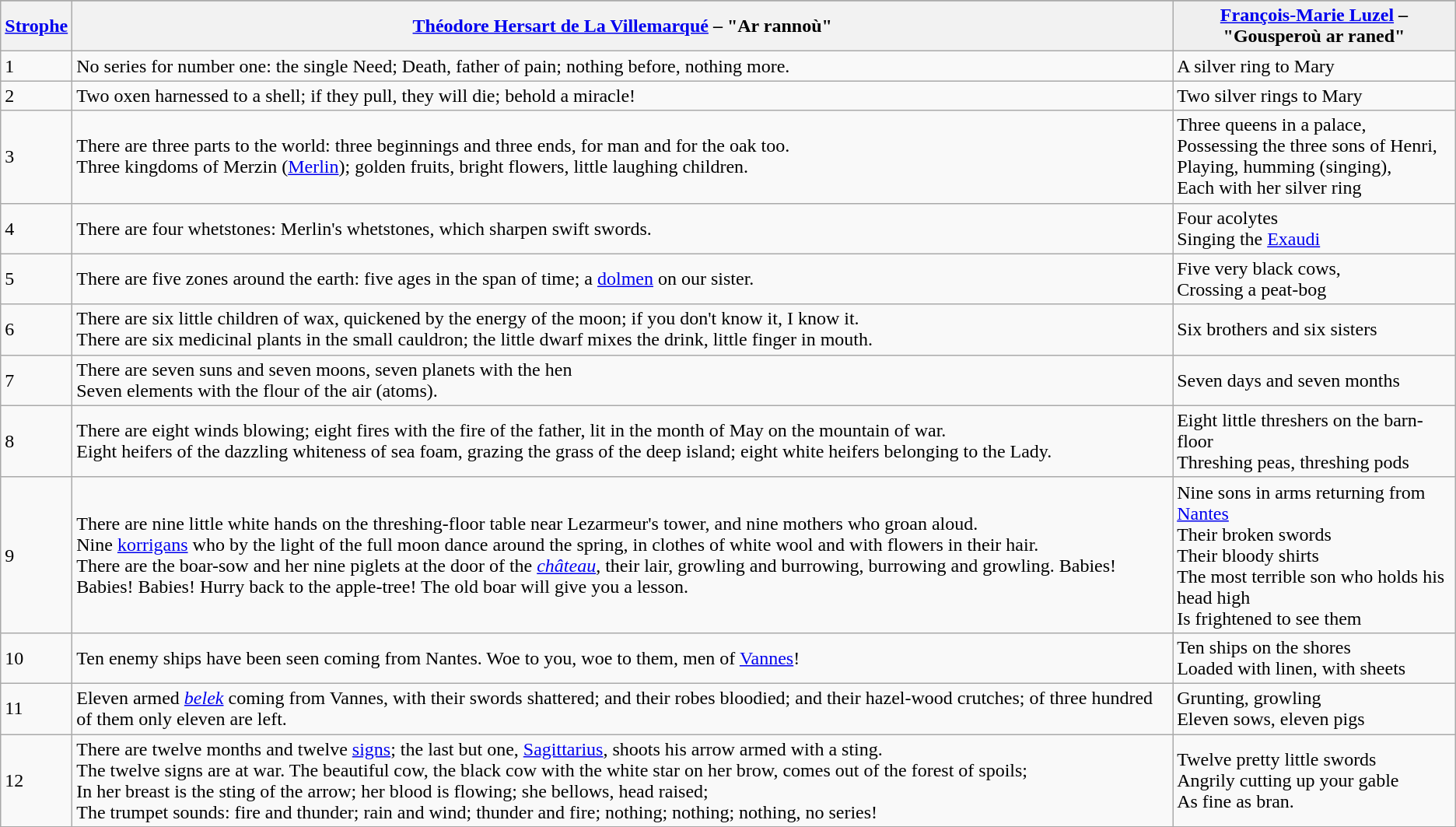<table class="wikitable" width="auto" style="text-align: center">
<tr>
</tr>
<tr style="background:#efefef;">
<th><strong><a href='#'>Strophe</a></strong></th>
<th><strong><a href='#'>Théodore Hersart de La Villemarqué</a> – "Ar rannoù"</strong></th>
<td><strong><a href='#'>François-Marie Luzel</a> – "Gousperoù ar raned"</strong></td>
</tr>
<tr>
<td style="text-align:left;">1</td>
<td style="text-align:left;">No series for number one: the single Need; Death, father of pain; nothing before, nothing more.</td>
<td style="text-align:left;">A silver ring to Mary</td>
</tr>
<tr>
<td style="text-align:left;">2</td>
<td style="text-align:left;">Two oxen harnessed to a shell; if they pull, they will die; behold a miracle!</td>
<td style="text-align:left;">Two silver rings to Mary</td>
</tr>
<tr>
<td style="text-align:left;">3</td>
<td style="text-align:left;">There are three parts to the world: three beginnings and three ends, for man and for the oak too.<br>Three kingdoms of Merzin (<a href='#'>Merlin</a>); golden fruits, bright flowers, little laughing children.</td>
<td style="text-align:left;">Three queens in a palace,<br>Possessing the three sons of Henri,<br>Playing, humming (singing),<br>Each with her silver ring</td>
</tr>
<tr>
<td style="text-align:left;">4</td>
<td style="text-align:left;">There are four whetstones: Merlin's whetstones, which sharpen swift swords.</td>
<td style="text-align:left;">Four acolytes<br>Singing the <a href='#'>Exaudi</a></td>
</tr>
<tr>
<td style="text-align:left;">5</td>
<td style="text-align:left;">There are five zones around the earth: five ages in the span of time; a <a href='#'>dolmen</a> on our sister.</td>
<td style="text-align:left;">Five very black cows,<br>Crossing a peat-bog</td>
</tr>
<tr>
<td style="text-align:left;">6</td>
<td style="text-align:left;">There are six little children of wax, quickened by the energy of the moon; if you don't know it, I know it.<br>There are six medicinal plants in the small cauldron; the little dwarf mixes the drink, little finger in mouth.</td>
<td style="text-align:left;">Six brothers and six sisters</td>
</tr>
<tr>
<td style="text-align:left;">7</td>
<td style="text-align:left;">There are seven suns and seven moons, seven planets with the hen<br>Seven elements with the flour of the air (atoms).</td>
<td style="text-align:left;">Seven days and seven months</td>
</tr>
<tr>
<td style="text-align:left;">8</td>
<td style="text-align:left;">There are eight winds blowing; eight fires with the fire of the father, lit in the month of May on the mountain of war.<br>Eight heifers of the dazzling whiteness of sea foam, grazing the grass of the deep island; eight white heifers belonging to the Lady.</td>
<td style="text-align:left;">Eight little threshers on the barn-floor<br>Threshing peas, threshing pods</td>
</tr>
<tr>
<td style="text-align:left;">9</td>
<td style="text-align:left;">There are nine little white hands on the threshing-floor table near Lezarmeur's tower, and nine mothers who groan aloud.<br>Nine <a href='#'>korrigans</a> who by the light of the full moon dance around the spring, in clothes of white wool and with flowers in their hair.<br>There are the boar-sow and her nine piglets at the door of the <em><a href='#'>château</a></em>, their lair, growling and burrowing, burrowing and growling.  Babies!  Babies!  Babies!  Hurry back to the apple-tree!  The old boar will give you a lesson.</td>
<td style="text-align:left;">Nine sons in arms returning from <a href='#'>Nantes</a><br>Their broken swords<br>Their bloody shirts<br>The most terrible son who holds his head high<br>Is frightened to see them</td>
</tr>
<tr>
<td style="text-align:left;">10</td>
<td style="text-align:left;">Ten enemy ships have been seen coming from Nantes.  Woe to you, woe to them, men of <a href='#'>Vannes</a>!</td>
<td style="text-align:left;">Ten ships on the shores<br>Loaded with linen, with sheets</td>
</tr>
<tr>
<td style="text-align:left;">11</td>
<td style="text-align:left;">Eleven armed <em><a href='#'>belek</a></em> coming from Vannes, with their swords shattered; and their robes bloodied; and their hazel-wood crutches; of three hundred of them only eleven are left.</td>
<td style="text-align:left;">Grunting, growling<br>Eleven sows, eleven pigs</td>
</tr>
<tr>
<td style="text-align:left;">12</td>
<td style="text-align:left;">There are twelve months and twelve <a href='#'>signs</a>; the last but one, <a href='#'>Sagittarius</a>, shoots his arrow armed with a sting.<br>The twelve signs are at war. The beautiful cow, the black cow with the white star on her brow, comes out of the forest of spoils;<br>In her breast is the sting of the arrow; her blood is flowing; she bellows, head raised;<br>The trumpet sounds: fire and thunder; rain and wind; thunder and fire; nothing; nothing; nothing, no series!</td>
<td style="text-align:left;">Twelve pretty little swords<br>Angrily cutting up your gable<br>As fine as bran.</td>
</tr>
</table>
